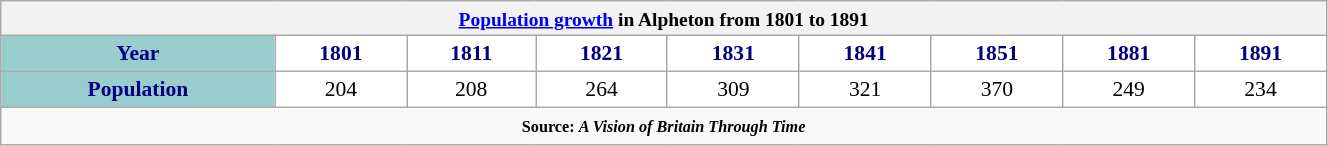<table class="wikitable" style="font-size:90%;width:70%;border:0px;text-align:center;line-height:120%;">
<tr>
<th colspan="11" style="text-align:center;font-size:90%;"><a href='#'>Population growth</a> in Alpheton from 1801 to 1891</th>
</tr>
<tr>
<th style="background: #99CCCC; color: #000080" height="17">Year</th>
<th style="background: #FFFFFF; color:#000080;">1801</th>
<th style="background: #FFFFFF; color:#000080;">1811</th>
<th style="background: #FFFFFF; color:#000080;">1821</th>
<th style="background: #FFFFFF; color:#000080;">1831</th>
<th style="background: #FFFFFF; color:#000080;">1841</th>
<th style="background: #FFFFFF; color:#000080;">1851</th>
<th style="background: #FFFFFF; color:#000080;">1881</th>
<th style="background: #FFFFFF; color:#000080;">1891</th>
</tr>
<tr Align="center">
<th style="background: #99CCCC; color: #000080" height="17">Population</th>
<td style="background: #FFFFFF; color: black;">204</td>
<td style="background: #FFFFFF; color: black;">208</td>
<td style="background: #FFFFFF; color: black;">264</td>
<td style="background: #FFFFFF; color: black;">309</td>
<td style="background: #FFFFFF; color: black;">321</td>
<td style="background: #FFFFFF; color: black;">370</td>
<td style="background: #FFFFFF; color: black;">249</td>
<td style="background: #FFFFFF; color: black;">234</td>
</tr>
<tr>
<td colspan="11" style="text-align:center;font-size:90%;"><small><strong>Source: <em>A Vision of Britain Through Time<strong><em></small></td>
</tr>
</table>
